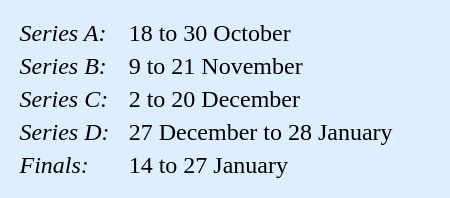<table style="width:300px; background:#def; padding:10px;">
<tr>
<td><em>Series A:</em></td>
<td>18 to 30 October</td>
</tr>
<tr>
<td><em>Series B:</em></td>
<td>9 to 21 November</td>
</tr>
<tr>
<td><em>Series C:</em></td>
<td>2 to 20 December</td>
</tr>
<tr>
<td><em>Series D:</em></td>
<td>27 December to 28 January</td>
</tr>
<tr>
<td><em>Finals:</em></td>
<td>14 to 27 January</td>
</tr>
</table>
